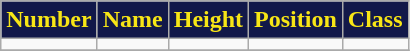<table class="wikitable" style="text-align:center">
<tr>
<th style="background:#121849;color:#F8E616;">Number</th>
<th style="background:#121849;color:#F8E616;">Name</th>
<th style="background:#121849;color:#F8E616;">Height</th>
<th style="background:#121849;color:#F8E616;">Position</th>
<th style="background:#121849;color:#F8E616;">Class</th>
</tr>
<tr>
<td></td>
<td></td>
<td></td>
<td></td>
<td></td>
</tr>
<tr>
</tr>
</table>
